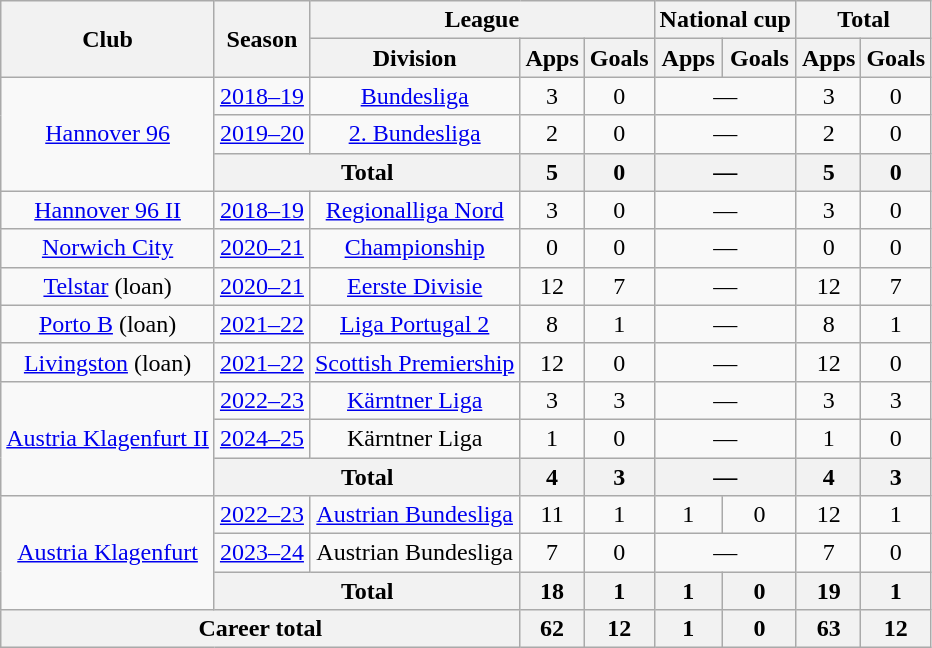<table class="wikitable" style="text-align:center">
<tr>
<th rowspan="2">Club</th>
<th rowspan="2">Season</th>
<th colspan="3">League</th>
<th colspan="2">National cup</th>
<th colspan="2">Total</th>
</tr>
<tr>
<th>Division</th>
<th>Apps</th>
<th>Goals</th>
<th>Apps</th>
<th>Goals</th>
<th>Apps</th>
<th>Goals</th>
</tr>
<tr>
<td rowspan="3"><a href='#'>Hannover 96</a></td>
<td><a href='#'>2018–19</a></td>
<td><a href='#'>Bundesliga</a></td>
<td>3</td>
<td>0</td>
<td colspan="2">—</td>
<td>3</td>
<td>0</td>
</tr>
<tr>
<td><a href='#'>2019–20</a></td>
<td><a href='#'>2. Bundesliga</a></td>
<td>2</td>
<td>0</td>
<td colspan="2">—</td>
<td>2</td>
<td>0</td>
</tr>
<tr>
<th colspan="2">Total</th>
<th>5</th>
<th>0</th>
<th colspan="2">—</th>
<th>5</th>
<th>0</th>
</tr>
<tr>
<td><a href='#'>Hannover 96 II</a></td>
<td><a href='#'>2018–19</a></td>
<td><a href='#'>Regionalliga Nord</a></td>
<td>3</td>
<td>0</td>
<td colspan="2">—</td>
<td>3</td>
<td>0</td>
</tr>
<tr>
<td><a href='#'>Norwich City</a></td>
<td><a href='#'>2020–21</a></td>
<td><a href='#'>Championship</a></td>
<td>0</td>
<td>0</td>
<td colspan="2">—</td>
<td>0</td>
<td>0</td>
</tr>
<tr>
<td><a href='#'>Telstar</a> (loan)</td>
<td><a href='#'>2020–21</a></td>
<td><a href='#'>Eerste Divisie</a></td>
<td>12</td>
<td>7</td>
<td colspan="2">—</td>
<td>12</td>
<td>7</td>
</tr>
<tr>
<td><a href='#'>Porto B</a> (loan)</td>
<td><a href='#'>2021–22</a></td>
<td><a href='#'>Liga Portugal 2</a></td>
<td>8</td>
<td>1</td>
<td colspan="2">—</td>
<td>8</td>
<td>1</td>
</tr>
<tr>
<td><a href='#'>Livingston</a> (loan)</td>
<td><a href='#'>2021–22</a></td>
<td><a href='#'>Scottish Premiership</a></td>
<td>12</td>
<td>0</td>
<td colspan="2">—</td>
<td>12</td>
<td>0</td>
</tr>
<tr>
<td rowspan="3"><a href='#'>Austria Klagenfurt II</a></td>
<td><a href='#'>2022–23</a></td>
<td><a href='#'>Kärntner Liga</a></td>
<td>3</td>
<td>3</td>
<td colspan="2">—</td>
<td>3</td>
<td>3</td>
</tr>
<tr>
<td><a href='#'>2024–25</a></td>
<td>Kärntner Liga</td>
<td>1</td>
<td>0</td>
<td colspan="2">—</td>
<td>1</td>
<td>0</td>
</tr>
<tr>
<th colspan="2">Total</th>
<th>4</th>
<th>3</th>
<th colspan="2">—</th>
<th>4</th>
<th>3</th>
</tr>
<tr>
<td rowspan="3"><a href='#'>Austria Klagenfurt</a></td>
<td><a href='#'>2022–23</a></td>
<td><a href='#'>Austrian Bundesliga</a></td>
<td>11</td>
<td>1</td>
<td>1</td>
<td>0</td>
<td>12</td>
<td>1</td>
</tr>
<tr>
<td><a href='#'>2023–24</a></td>
<td>Austrian Bundesliga</td>
<td>7</td>
<td>0</td>
<td colspan="2">—</td>
<td>7</td>
<td>0</td>
</tr>
<tr>
<th colspan="2">Total</th>
<th>18</th>
<th>1</th>
<th>1</th>
<th>0</th>
<th>19</th>
<th>1</th>
</tr>
<tr>
<th colspan="3">Career total</th>
<th>62</th>
<th>12</th>
<th>1</th>
<th>0</th>
<th>63</th>
<th>12</th>
</tr>
</table>
